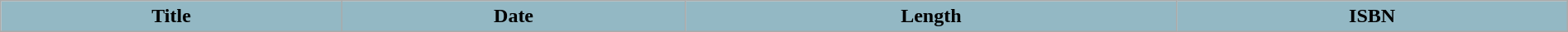<table class="wikitable" style="width:100%; margin:auto;">
<tr>
<th style="background: #93B8C4;">Title</th>
<th style="background: #93B8C4;">Date</th>
<th style="background: #93B8C4;">Length</th>
<th style="background: #93B8C4;">ISBN<br></th>
</tr>
</table>
